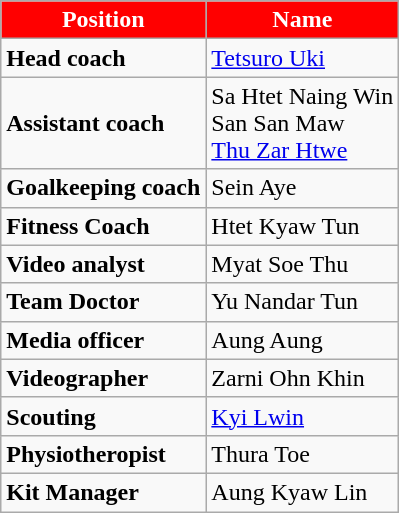<table class="wikitable">
<tr>
<th style="background:red; color:white;">Position</th>
<th style="background:red; color:white;">Name</th>
</tr>
<tr>
<td><strong>Head coach</strong></td>
<td> <a href='#'>Tetsuro Uki</a></td>
</tr>
<tr>
<td><strong>Assistant coach</strong></td>
<td> Sa Htet Naing Win <br>  San San Maw  <br>   <a href='#'>Thu Zar Htwe</a></td>
</tr>
<tr>
<td><strong>Goalkeeping coach</strong></td>
<td> Sein Aye</td>
</tr>
<tr>
<td><strong>Fitness Coach</strong></td>
<td> Htet Kyaw Tun</td>
</tr>
<tr>
<td><strong>Video analyst</strong></td>
<td> Myat Soe Thu</td>
</tr>
<tr>
<td><strong>Team Doctor</strong></td>
<td> Yu Nandar Tun</td>
</tr>
<tr>
<td><strong>Media officer</strong></td>
<td> Aung Aung</td>
</tr>
<tr>
<td><strong>Videographer</strong></td>
<td> Zarni Ohn Khin</td>
</tr>
<tr>
<td><strong>Scouting</strong></td>
<td> <a href='#'>Kyi Lwin</a></td>
</tr>
<tr>
<td><strong>Physiotheropist</strong></td>
<td> Thura Toe</td>
</tr>
<tr>
<td><strong>Kit Manager</strong></td>
<td> Aung Kyaw Lin</td>
</tr>
</table>
